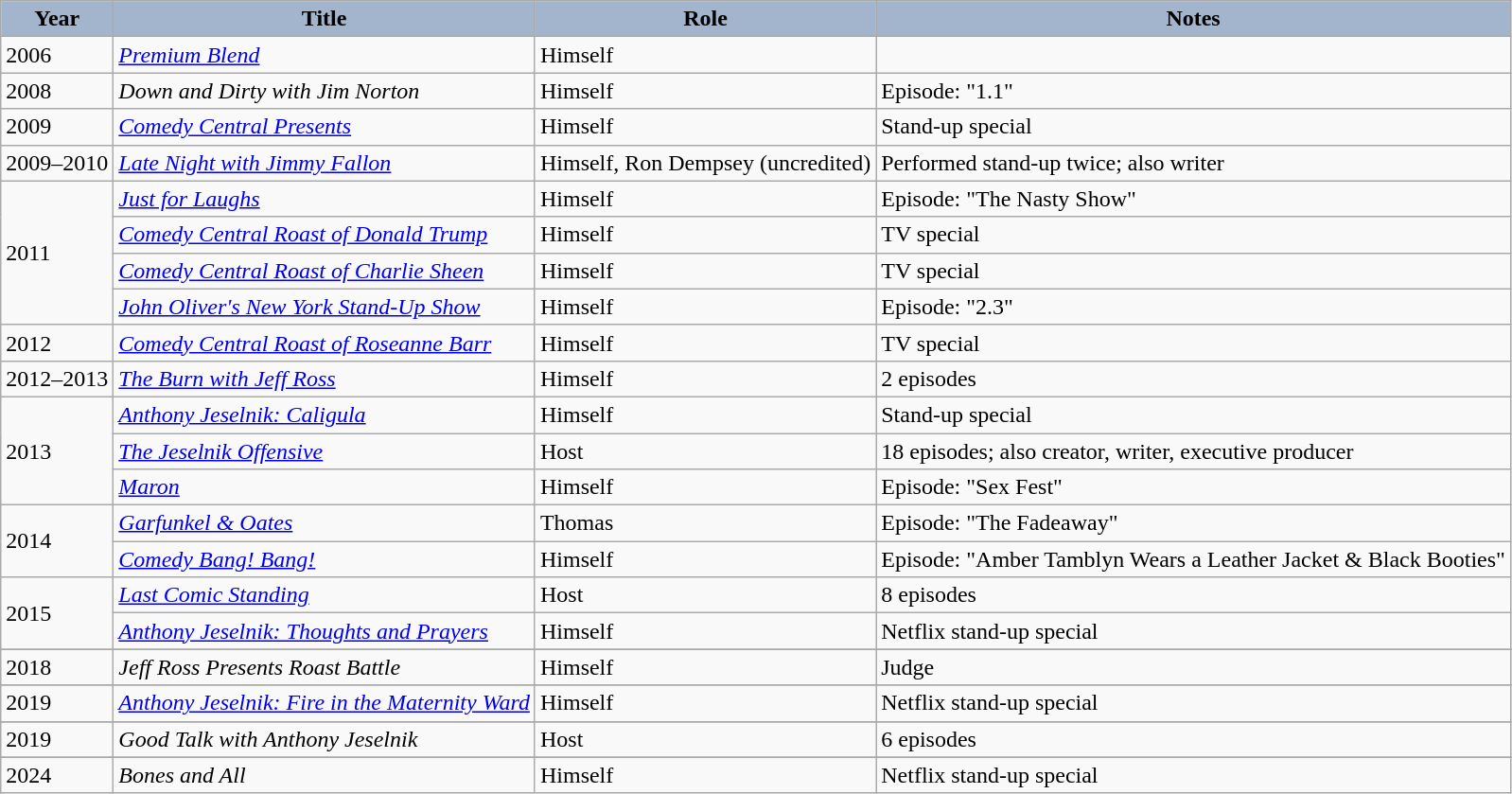<table class="wikitable">
<tr>
<th style="background-color: #A2B5CD;">Year</th>
<th style="background-color: #A2B5CD;">Title</th>
<th style="background-color: #A2B5CD;">Role</th>
<th style="background-color: #A2B5CD;">Notes</th>
</tr>
<tr>
<td>2006</td>
<td><em><a href='#'>Premium Blend</a></em></td>
<td>Himself</td>
<td></td>
</tr>
<tr>
<td>2008</td>
<td><em>Down and Dirty with Jim Norton</em></td>
<td>Himself</td>
<td>Episode: "1.1"</td>
</tr>
<tr>
<td>2009</td>
<td><em><a href='#'>Comedy Central Presents</a></em></td>
<td>Himself</td>
<td>Stand-up special</td>
</tr>
<tr>
<td>2009–2010</td>
<td><em><a href='#'>Late Night with Jimmy Fallon</a></em></td>
<td>Himself, Ron Dempsey (uncredited)</td>
<td>Performed stand-up twice; also writer</td>
</tr>
<tr>
<td rowspan=4>2011</td>
<td><em><a href='#'>Just for Laughs</a></em></td>
<td>Himself</td>
<td>Episode: "The Nasty Show"</td>
</tr>
<tr>
<td><em><a href='#'>Comedy Central Roast of Donald Trump</a></em></td>
<td>Himself</td>
<td>TV special</td>
</tr>
<tr>
<td><em><a href='#'>Comedy Central Roast of Charlie Sheen</a></em></td>
<td>Himself</td>
<td>TV special</td>
</tr>
<tr>
<td><em><a href='#'>John Oliver's New York Stand-Up Show</a></em></td>
<td>Himself</td>
<td>Episode: "2.3"</td>
</tr>
<tr>
<td>2012</td>
<td><em><a href='#'>Comedy Central Roast of Roseanne Barr</a></em></td>
<td>Himself</td>
<td>TV special</td>
</tr>
<tr>
<td>2012–2013</td>
<td><em><a href='#'>The Burn with Jeff Ross</a></em></td>
<td>Himself</td>
<td>2 episodes</td>
</tr>
<tr>
<td rowspan=3>2013</td>
<td><em><a href='#'>Anthony Jeselnik: Caligula</a></em></td>
<td>Himself</td>
<td>Stand-up special</td>
</tr>
<tr>
<td><em><a href='#'>The Jeselnik Offensive</a></em></td>
<td>Host</td>
<td>18 episodes; also creator, writer, executive producer</td>
</tr>
<tr>
<td><em><a href='#'>Maron</a></em></td>
<td>Himself</td>
<td>Episode: "Sex Fest"</td>
</tr>
<tr>
<td rowspan="2">2014</td>
<td><em><a href='#'>Garfunkel & Oates</a></em></td>
<td>Thomas</td>
<td>Episode: "The Fadeaway"</td>
</tr>
<tr>
<td><em><a href='#'>Comedy Bang! Bang!</a></em></td>
<td>Himself</td>
<td>Episode: "Amber Tamblyn Wears a Leather Jacket & Black Booties"</td>
</tr>
<tr>
<td rowspan="2">2015</td>
<td><em><a href='#'>Last Comic Standing</a></em></td>
<td>Host</td>
<td>8 episodes</td>
</tr>
<tr>
<td><em><a href='#'>Anthony Jeselnik: Thoughts and Prayers</a></em></td>
<td>Himself</td>
<td>Netflix stand-up special</td>
</tr>
<tr>
</tr>
<tr>
<td>2018</td>
<td><em>Jeff Ross Presents Roast Battle</em></td>
<td>Himself</td>
<td>Judge</td>
</tr>
<tr>
</tr>
<tr>
<td>2019</td>
<td><em><a href='#'>Anthony Jeselnik: Fire in the Maternity Ward</a></em></td>
<td>Himself</td>
<td>Netflix stand-up special</td>
</tr>
<tr>
</tr>
<tr>
<td>2019</td>
<td><em>Good Talk with Anthony Jeselnik</em></td>
<td>Host</td>
<td>6 episodes</td>
</tr>
<tr>
</tr>
<tr>
<td>2024</td>
<td><em>Bones and All</em></td>
<td>Himself</td>
<td>Netflix stand-up special</td>
</tr>
</table>
